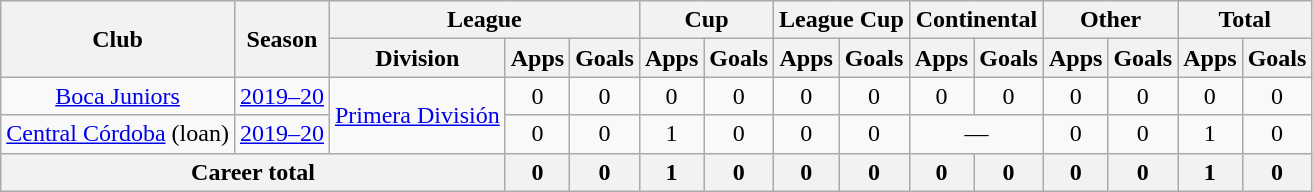<table class="wikitable" style="text-align:center">
<tr>
<th rowspan="2">Club</th>
<th rowspan="2">Season</th>
<th colspan="3">League</th>
<th colspan="2">Cup</th>
<th colspan="2">League Cup</th>
<th colspan="2">Continental</th>
<th colspan="2">Other</th>
<th colspan="2">Total</th>
</tr>
<tr>
<th>Division</th>
<th>Apps</th>
<th>Goals</th>
<th>Apps</th>
<th>Goals</th>
<th>Apps</th>
<th>Goals</th>
<th>Apps</th>
<th>Goals</th>
<th>Apps</th>
<th>Goals</th>
<th>Apps</th>
<th>Goals</th>
</tr>
<tr>
<td rowspan="1"><a href='#'>Boca Juniors</a></td>
<td><a href='#'>2019–20</a></td>
<td rowspan="2"><a href='#'>Primera División</a></td>
<td>0</td>
<td>0</td>
<td>0</td>
<td>0</td>
<td>0</td>
<td>0</td>
<td>0</td>
<td>0</td>
<td>0</td>
<td>0</td>
<td>0</td>
<td>0</td>
</tr>
<tr>
<td rowspan="1"><a href='#'>Central Córdoba</a> (loan)</td>
<td><a href='#'>2019–20</a></td>
<td>0</td>
<td>0</td>
<td>1</td>
<td>0</td>
<td>0</td>
<td>0</td>
<td colspan="2">—</td>
<td>0</td>
<td>0</td>
<td>1</td>
<td>0</td>
</tr>
<tr>
<th colspan="3">Career total</th>
<th>0</th>
<th>0</th>
<th>1</th>
<th>0</th>
<th>0</th>
<th>0</th>
<th>0</th>
<th>0</th>
<th>0</th>
<th>0</th>
<th>1</th>
<th>0</th>
</tr>
</table>
